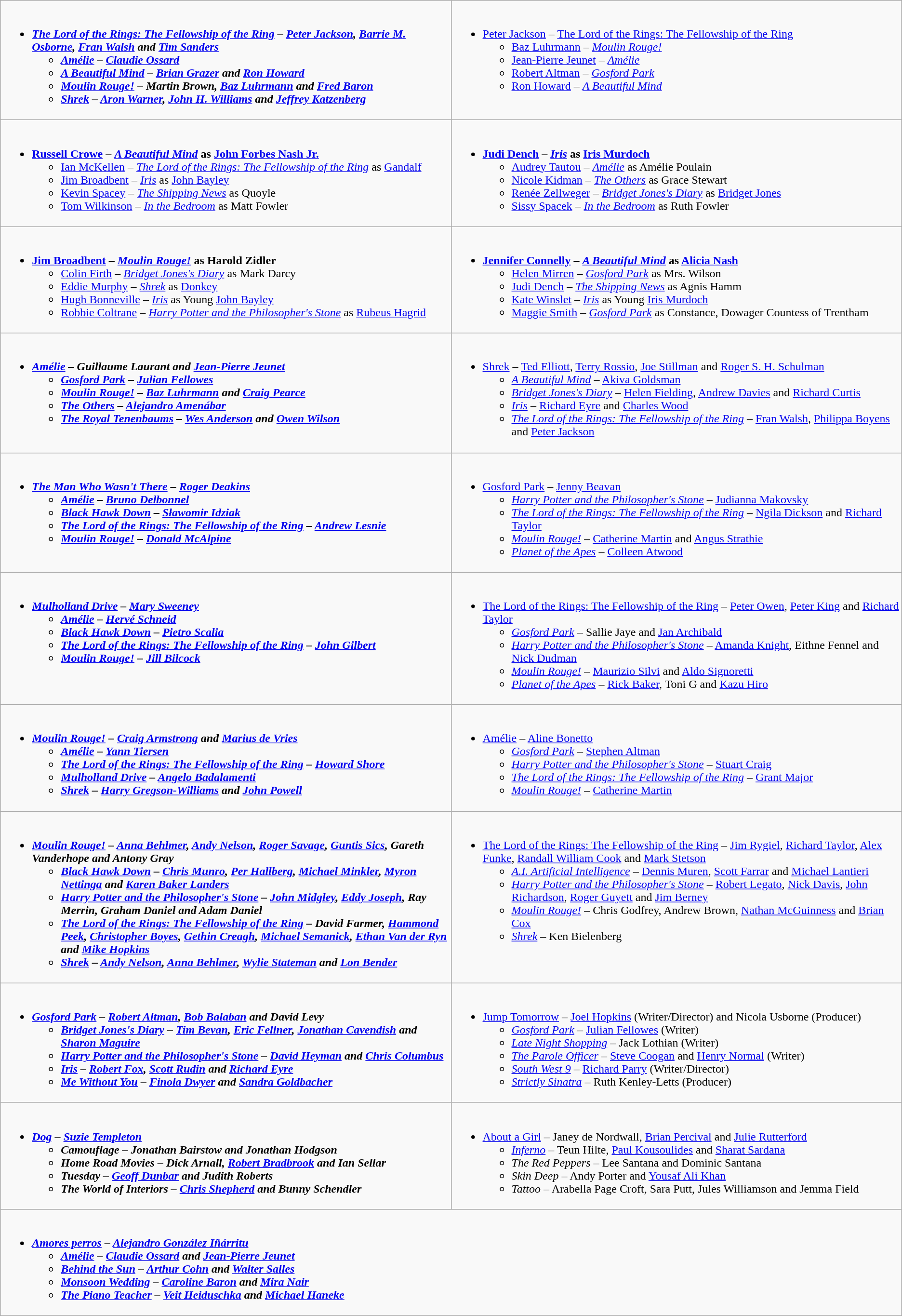<table class=wikitable>
<tr>
<td valign="top" width="50%"><br><ul><li><strong><em><a href='#'>The Lord of the Rings: The Fellowship of the Ring</a><em> – <a href='#'>Peter Jackson</a>, <a href='#'>Barrie M. Osborne</a>, <a href='#'>Fran Walsh</a> and <a href='#'>Tim Sanders</a><strong><ul><li></em><a href='#'>Amélie</a><em> – <a href='#'>Claudie Ossard</a></li><li></em><a href='#'>A Beautiful Mind</a><em> – <a href='#'>Brian Grazer</a> and <a href='#'>Ron Howard</a></li><li></em><a href='#'>Moulin Rouge!</a><em> – Martin Brown, <a href='#'>Baz Luhrmann</a> and <a href='#'>Fred Baron</a></li><li></em><a href='#'>Shrek</a><em> – <a href='#'>Aron Warner</a>, <a href='#'>John H. Williams</a> and <a href='#'>Jeffrey Katzenberg</a></li></ul></li></ul></td>
<td valign="top" width="50%"><br><ul><li></strong><a href='#'>Peter Jackson</a> – </em><a href='#'>The Lord of the Rings: The Fellowship of the Ring</a></em></strong><ul><li><a href='#'>Baz Luhrmann</a> – <em><a href='#'>Moulin Rouge!</a></em></li><li><a href='#'>Jean-Pierre Jeunet</a> – <em><a href='#'>Amélie</a></em></li><li><a href='#'>Robert Altman</a> – <em><a href='#'>Gosford Park</a></em></li><li><a href='#'>Ron Howard</a> – <em><a href='#'>A Beautiful Mind</a></em></li></ul></li></ul></td>
</tr>
<tr>
<td valign="top" width="50%"><br><ul><li><strong><a href='#'>Russell Crowe</a> – <em><a href='#'>A Beautiful Mind</a></em> as <a href='#'>John Forbes Nash Jr.</a></strong><ul><li><a href='#'>Ian McKellen</a> – <em><a href='#'>The Lord of the Rings: The Fellowship of the Ring</a></em> as <a href='#'>Gandalf</a></li><li><a href='#'>Jim Broadbent</a> – <em><a href='#'>Iris</a></em> as <a href='#'>John Bayley</a></li><li><a href='#'>Kevin Spacey</a> – <em><a href='#'>The Shipping News</a></em> as Quoyle</li><li><a href='#'>Tom Wilkinson</a> – <em><a href='#'>In the Bedroom</a></em> as Matt Fowler</li></ul></li></ul></td>
<td valign="top" width="50%"><br><ul><li><strong><a href='#'>Judi Dench</a> – <em><a href='#'>Iris</a></em> as <a href='#'>Iris Murdoch</a></strong><ul><li><a href='#'>Audrey Tautou</a> – <em><a href='#'>Amélie</a></em> as Amélie Poulain</li><li><a href='#'>Nicole Kidman</a> – <em><a href='#'>The Others</a></em> as Grace Stewart</li><li><a href='#'>Renée Zellweger</a> – <em><a href='#'>Bridget Jones's Diary</a></em> as <a href='#'>Bridget Jones</a></li><li><a href='#'>Sissy Spacek</a> – <em><a href='#'>In the Bedroom</a></em> as Ruth Fowler</li></ul></li></ul></td>
</tr>
<tr>
<td valign="top" width="50%"><br><ul><li><strong><a href='#'>Jim Broadbent</a> – <em><a href='#'>Moulin Rouge!</a></em> as Harold Zidler</strong><ul><li><a href='#'>Colin Firth</a> – <em><a href='#'>Bridget Jones's Diary</a></em> as Mark Darcy</li><li><a href='#'>Eddie Murphy</a> – <em><a href='#'>Shrek</a></em> as <a href='#'>Donkey</a></li><li><a href='#'>Hugh Bonneville</a> – <em><a href='#'>Iris</a></em> as Young <a href='#'>John Bayley</a></li><li><a href='#'>Robbie Coltrane</a> – <em><a href='#'>Harry Potter and the Philosopher's Stone</a></em> as <a href='#'>Rubeus Hagrid</a></li></ul></li></ul></td>
<td valign="top" width="50%"><br><ul><li><strong><a href='#'>Jennifer Connelly</a> – <em><a href='#'>A Beautiful Mind</a></em> as <a href='#'>Alicia Nash</a></strong><ul><li><a href='#'>Helen Mirren</a> – <em><a href='#'>Gosford Park</a></em> as Mrs. Wilson</li><li><a href='#'>Judi Dench</a> – <em><a href='#'>The Shipping News</a></em> as Agnis Hamm</li><li><a href='#'>Kate Winslet</a> – <em><a href='#'>Iris</a></em> as Young <a href='#'>Iris Murdoch</a></li><li><a href='#'>Maggie Smith</a> – <em><a href='#'>Gosford Park</a></em> as Constance, Dowager Countess of Trentham</li></ul></li></ul></td>
</tr>
<tr>
<td valign="top" width="50%"><br><ul><li><strong><em><a href='#'>Amélie</a><em> – Guillaume Laurant and <a href='#'>Jean-Pierre Jeunet</a><strong><ul><li></em><a href='#'>Gosford Park</a><em> – <a href='#'>Julian Fellowes</a></li><li></em><a href='#'>Moulin Rouge!</a><em> – <a href='#'>Baz Luhrmann</a> and <a href='#'>Craig Pearce</a></li><li></em><a href='#'>The Others</a><em> – <a href='#'>Alejandro Amenábar</a></li><li></em><a href='#'>The Royal Tenenbaums</a><em> – <a href='#'>Wes Anderson</a> and <a href='#'>Owen Wilson</a></li></ul></li></ul></td>
<td valign="top" width="50%"><br><ul><li></em></strong><a href='#'>Shrek</a></em> – <a href='#'>Ted Elliott</a>, <a href='#'>Terry Rossio</a>, <a href='#'>Joe Stillman</a> and <a href='#'>Roger S. H. Schulman</a></strong><ul><li><em><a href='#'>A Beautiful Mind</a></em> – <a href='#'>Akiva Goldsman</a></li><li><em><a href='#'>Bridget Jones's Diary</a></em> – <a href='#'>Helen Fielding</a>, <a href='#'>Andrew Davies</a> and <a href='#'>Richard Curtis</a></li><li><em><a href='#'>Iris</a></em> – <a href='#'>Richard Eyre</a> and <a href='#'>Charles Wood</a></li><li><em><a href='#'>The Lord of the Rings: The Fellowship of the Ring</a></em> – <a href='#'>Fran Walsh</a>, <a href='#'>Philippa Boyens</a> and <a href='#'>Peter Jackson</a></li></ul></li></ul></td>
</tr>
<tr>
<td valign="top" width="50%"><br><ul><li><strong><em><a href='#'>The Man Who Wasn't There</a><em> – <a href='#'>Roger Deakins</a><strong><ul><li></em><a href='#'>Amélie</a><em> – <a href='#'>Bruno Delbonnel</a></li><li></em><a href='#'>Black Hawk Down</a><em> – <a href='#'>Sławomir Idziak</a></li><li></em><a href='#'>The Lord of the Rings: The Fellowship of the Ring</a><em> – <a href='#'>Andrew Lesnie</a></li><li></em><a href='#'>Moulin Rouge!</a><em> – <a href='#'>Donald McAlpine</a></li></ul></li></ul></td>
<td valign="top" width="50%"><br><ul><li></em></strong><a href='#'>Gosford Park</a></em> – <a href='#'>Jenny Beavan</a></strong><ul><li><em><a href='#'>Harry Potter and the Philosopher's Stone</a></em> – <a href='#'>Judianna Makovsky</a></li><li><em><a href='#'>The Lord of the Rings: The Fellowship of the Ring</a></em> – <a href='#'>Ngila Dickson</a> and <a href='#'>Richard Taylor</a></li><li><em><a href='#'>Moulin Rouge!</a></em> – <a href='#'>Catherine Martin</a> and <a href='#'>Angus Strathie</a></li><li><em><a href='#'>Planet of the Apes</a></em> – <a href='#'>Colleen Atwood</a></li></ul></li></ul></td>
</tr>
<tr>
<td valign="top" width="50%"><br><ul><li><strong><em><a href='#'>Mulholland Drive</a><em> – <a href='#'>Mary Sweeney</a><strong><ul><li></em><a href='#'>Amélie</a><em> – <a href='#'>Hervé Schneid</a></li><li></em><a href='#'>Black Hawk Down</a><em> – <a href='#'>Pietro Scalia</a></li><li></em><a href='#'>The Lord of the Rings: The Fellowship of the Ring</a><em> – <a href='#'>John Gilbert</a></li><li></em><a href='#'>Moulin Rouge!</a><em> – <a href='#'>Jill Bilcock</a></li></ul></li></ul></td>
<td valign="top" width="50%"><br><ul><li></em></strong><a href='#'>The Lord of the Rings: The Fellowship of the Ring</a></em> – <a href='#'>Peter Owen</a>, <a href='#'>Peter King</a> and <a href='#'>Richard Taylor</a></strong><ul><li><em><a href='#'>Gosford Park</a></em> – Sallie Jaye and <a href='#'>Jan Archibald</a></li><li><em><a href='#'>Harry Potter and the Philosopher's Stone</a></em> – <a href='#'>Amanda Knight</a>, Eithne Fennel and <a href='#'>Nick Dudman</a></li><li><em><a href='#'>Moulin Rouge!</a></em> – <a href='#'>Maurizio Silvi</a> and <a href='#'>Aldo Signoretti</a></li><li><em><a href='#'>Planet of the Apes</a></em> – <a href='#'>Rick Baker</a>, Toni G and <a href='#'>Kazu Hiro</a></li></ul></li></ul></td>
</tr>
<tr>
<td valign="top" width="50%"><br><ul><li><strong><em><a href='#'>Moulin Rouge!</a><em> – <a href='#'>Craig Armstrong</a> and <a href='#'>Marius de Vries</a><strong><ul><li></em><a href='#'>Amélie</a><em> – <a href='#'>Yann Tiersen</a></li><li></em><a href='#'>The Lord of the Rings: The Fellowship of the Ring</a><em> – <a href='#'>Howard Shore</a></li><li></em><a href='#'>Mulholland Drive</a><em> – <a href='#'>Angelo Badalamenti</a></li><li></em><a href='#'>Shrek</a><em> – <a href='#'>Harry Gregson-Williams</a> and <a href='#'>John Powell</a></li></ul></li></ul></td>
<td valign="top" width="50%"><br><ul><li></em></strong><a href='#'>Amélie</a></em> – <a href='#'>Aline Bonetto</a></strong><ul><li><em><a href='#'>Gosford Park</a></em> – <a href='#'>Stephen Altman</a></li><li><em><a href='#'>Harry Potter and the Philosopher's Stone</a></em> – <a href='#'>Stuart Craig</a></li><li><em><a href='#'>The Lord of the Rings: The Fellowship of the Ring</a></em> – <a href='#'>Grant Major</a></li><li><em><a href='#'>Moulin Rouge!</a></em> – <a href='#'>Catherine Martin</a></li></ul></li></ul></td>
</tr>
<tr>
<td valign="top" width="50%"><br><ul><li><strong><em><a href='#'>Moulin Rouge!</a><em> – <a href='#'>Anna Behlmer</a>, <a href='#'>Andy Nelson</a>, <a href='#'>Roger Savage</a>, <a href='#'>Guntis Sics</a>, Gareth Vanderhope and Antony Gray<strong><ul><li></em><a href='#'>Black Hawk Down</a><em> – <a href='#'>Chris Munro</a>, <a href='#'>Per Hallberg</a>, <a href='#'>Michael Minkler</a>, <a href='#'>Myron Nettinga</a> and <a href='#'>Karen Baker Landers</a></li><li></em><a href='#'>Harry Potter and the Philosopher's Stone</a><em> – <a href='#'>John Midgley</a>, <a href='#'>Eddy Joseph</a>, Ray Merrin, Graham Daniel and Adam Daniel</li><li></em><a href='#'>The Lord of the Rings: The Fellowship of the Ring</a><em> – David Farmer, <a href='#'>Hammond Peek</a>, <a href='#'>Christopher Boyes</a>, <a href='#'>Gethin Creagh</a>, <a href='#'>Michael Semanick</a>, <a href='#'>Ethan Van der Ryn</a> and <a href='#'>Mike Hopkins</a></li><li></em><a href='#'>Shrek</a><em> – <a href='#'>Andy Nelson</a>, <a href='#'>Anna Behlmer</a>, <a href='#'>Wylie Stateman</a> and <a href='#'>Lon Bender</a></li></ul></li></ul></td>
<td valign="top" width="50%"><br><ul><li></em></strong><a href='#'>The Lord of the Rings: The Fellowship of the Ring</a></em> – <a href='#'>Jim Rygiel</a>, <a href='#'>Richard Taylor</a>, <a href='#'>Alex Funke</a>, <a href='#'>Randall William Cook</a> and <a href='#'>Mark Stetson</a></strong><ul><li><em><a href='#'>A.I. Artificial Intelligence</a></em> – <a href='#'>Dennis Muren</a>, <a href='#'>Scott Farrar</a> and <a href='#'>Michael Lantieri</a></li><li><em><a href='#'>Harry Potter and the Philosopher's Stone</a></em> – <a href='#'>Robert Legato</a>, <a href='#'>Nick Davis</a>, <a href='#'>John Richardson</a>, <a href='#'>Roger Guyett</a> and <a href='#'>Jim Berney</a></li><li><em><a href='#'>Moulin Rouge!</a></em> – Chris Godfrey, Andrew Brown, <a href='#'>Nathan McGuinness</a> and <a href='#'>Brian Cox</a></li><li><em><a href='#'>Shrek</a></em> – Ken Bielenberg</li></ul></li></ul></td>
</tr>
<tr>
<td valign="top" width="50%"><br><ul><li><strong><em><a href='#'>Gosford Park</a><em> – <a href='#'>Robert Altman</a>, <a href='#'>Bob Balaban</a> and David Levy<strong><ul><li></em><a href='#'>Bridget Jones's Diary</a><em> – <a href='#'>Tim Bevan</a>, <a href='#'>Eric Fellner</a>, <a href='#'>Jonathan Cavendish</a> and <a href='#'>Sharon Maguire</a></li><li></em><a href='#'>Harry Potter and the Philosopher's Stone</a><em> – <a href='#'>David Heyman</a> and <a href='#'>Chris Columbus</a></li><li></em><a href='#'>Iris</a><em> – <a href='#'>Robert Fox</a>, <a href='#'>Scott Rudin</a> and <a href='#'>Richard Eyre</a></li><li></em><a href='#'>Me Without You</a><em> – <a href='#'>Finola Dwyer</a> and <a href='#'>Sandra Goldbacher</a></li></ul></li></ul></td>
<td valign="top" width="50%"><br><ul><li></em></strong><a href='#'>Jump Tomorrow</a></em> – <a href='#'>Joel Hopkins</a> (Writer/Director) and Nicola Usborne (Producer)</strong><ul><li><em><a href='#'>Gosford Park</a></em> – <a href='#'>Julian Fellowes</a> (Writer)</li><li><em><a href='#'>Late Night Shopping</a></em> – Jack Lothian (Writer)</li><li><em><a href='#'>The Parole Officer</a></em> – <a href='#'>Steve Coogan</a> and <a href='#'>Henry Normal</a> (Writer)</li><li><em><a href='#'>South West 9</a></em> – <a href='#'>Richard Parry</a> (Writer/Director)</li><li><em><a href='#'>Strictly Sinatra</a></em> – Ruth Kenley-Letts (Producer)</li></ul></li></ul></td>
</tr>
<tr>
<td valign="top" width="50%"><br><ul><li><strong><em><a href='#'>Dog</a><em> – <a href='#'>Suzie Templeton</a><strong><ul><li></em>Camouflage<em> – Jonathan Bairstow and Jonathan Hodgson</li><li></em>Home Road Movies<em> – Dick Arnall, <a href='#'>Robert Bradbrook</a> and Ian Sellar</li><li></em>Tuesday<em> – <a href='#'>Geoff Dunbar</a> and Judith Roberts</li><li></em>The World of Interiors<em> – <a href='#'>Chris Shepherd</a> and Bunny Schendler</li></ul></li></ul></td>
<td valign="top" width="50%"><br><ul><li></em></strong><a href='#'>About a Girl</a></em> – Janey de Nordwall, <a href='#'>Brian Percival</a> and <a href='#'>Julie Rutterford</a></strong><ul><li><em><a href='#'>Inferno</a></em> – Teun Hilte, <a href='#'>Paul Kousoulides</a> and <a href='#'>Sharat Sardana</a></li><li><em>The Red Peppers</em> – Lee Santana and Dominic Santana</li><li><em>Skin Deep</em> – Andy Porter and <a href='#'>Yousaf Ali Khan</a></li><li><em>Tattoo</em> – Arabella Page Croft, Sara Putt, Jules Williamson and Jemma Field</li></ul></li></ul></td>
</tr>
<tr>
<td valign="top" width="50%" colspan="2"><br><ul><li><strong><em><a href='#'>Amores perros</a><em> – <a href='#'>Alejandro González Iñárritu</a><strong><ul><li></em><a href='#'>Amélie</a><em> – <a href='#'>Claudie Ossard</a> and <a href='#'>Jean-Pierre Jeunet</a></li><li></em><a href='#'>Behind the Sun</a><em> – <a href='#'>Arthur Cohn</a> and <a href='#'>Walter Salles</a></li><li></em><a href='#'>Monsoon Wedding</a><em> – <a href='#'>Caroline Baron</a> and <a href='#'>Mira Nair</a></li><li></em><a href='#'>The Piano Teacher</a><em> – <a href='#'>Veit Heiduschka</a> and <a href='#'>Michael Haneke</a></li></ul></li></ul></td>
</tr>
</table>
